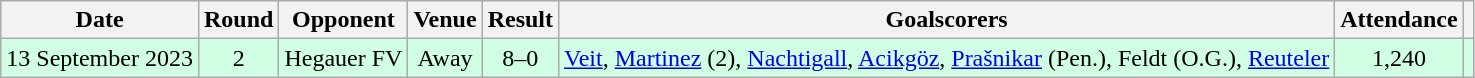<table class="wikitable" Style="text-align: center">
<tr>
<th>Date</th>
<th>Round</th>
<th>Opponent</th>
<th>Venue</th>
<th>Result<br></th>
<th>Goalscorers</th>
<th>Attendance</th>
<th></th>
</tr>
<tr style="background:#d0ffe3">
<td>13 September 2023</td>
<td>2</td>
<td>Hegauer FV</td>
<td>Away</td>
<td>8–0</td>
<td><a href='#'>Veit</a>, <a href='#'>Martinez</a> (2), <a href='#'>Nachtigall</a>, <a href='#'>Acikgöz</a>, <a href='#'>Prašnikar</a> (Pen.), Feldt (O.G.), <a href='#'>Reuteler</a></td>
<td>1,240</td>
<td></td>
</tr>
</table>
